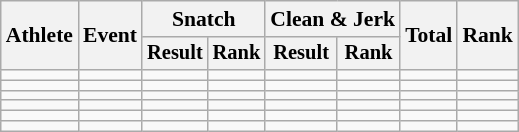<table class="wikitable" style="font-size:90%">
<tr>
<th rowspan=2>Athlete</th>
<th rowspan=2>Event</th>
<th colspan="2">Snatch</th>
<th colspan="2">Clean & Jerk</th>
<th rowspan="2">Total</th>
<th rowspan="2">Rank</th>
</tr>
<tr style="font-size:95%">
<th>Result</th>
<th>Rank</th>
<th>Result</th>
<th>Rank</th>
</tr>
<tr align=center>
<td align=left></td>
<td align=left></td>
<td></td>
<td></td>
<td></td>
<td></td>
<td></td>
<td></td>
</tr>
<tr align=center>
<td align=left></td>
<td align=left></td>
<td></td>
<td></td>
<td></td>
<td></td>
<td></td>
<td></td>
</tr>
<tr align=center>
<td align=left></td>
<td align=left></td>
<td></td>
<td></td>
<td></td>
<td></td>
<td></td>
<td></td>
</tr>
<tr align=center>
<td align=left></td>
<td align=left></td>
<td></td>
<td></td>
<td></td>
<td></td>
<td></td>
<td></td>
</tr>
<tr align=center>
<td align=left></td>
<td align=left></td>
<td></td>
<td></td>
<td></td>
<td></td>
<td></td>
<td></td>
</tr>
<tr align=center>
<td align=left></td>
<td align=left></td>
<td></td>
<td></td>
<td></td>
<td></td>
<td></td>
<td></td>
</tr>
</table>
